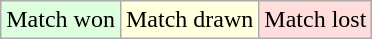<table class="wikitable">
<tr bgcolor="#ddffdd">
<td>Match won</td>
<td bgcolor="#ffffdd">Match drawn</td>
<td bgcolor="#ffdddd">Match lost</td>
</tr>
</table>
